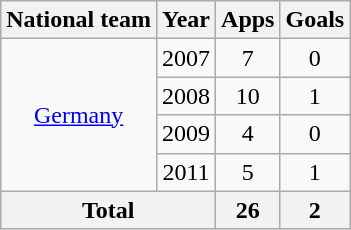<table class="wikitable" style="text-align:center">
<tr>
<th>National team</th>
<th>Year</th>
<th>Apps</th>
<th>Goals</th>
</tr>
<tr>
<td rowspan="4"><a href='#'>Germany</a></td>
<td>2007</td>
<td>7</td>
<td>0</td>
</tr>
<tr>
<td>2008</td>
<td>10</td>
<td>1</td>
</tr>
<tr>
<td>2009</td>
<td>4</td>
<td>0</td>
</tr>
<tr>
<td>2011</td>
<td>5</td>
<td>1</td>
</tr>
<tr>
<th colspan="2">Total</th>
<th>26</th>
<th>2</th>
</tr>
</table>
